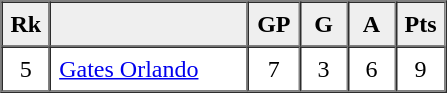<table border=1 cellpadding=5 cellspacing=0>
<tr>
<th bgcolor="#efefef" width="20">Rk</th>
<th bgcolor="#efefef" width="120"></th>
<th bgcolor="#efefef" width="20">GP</th>
<th bgcolor="#efefef" width="20">G</th>
<th bgcolor="#efefef" width="20">A</th>
<th bgcolor="#efefef" width="20">Pts</th>
</tr>
<tr align=center>
<td>5</td>
<td align=left> <a href='#'>Gates Orlando</a></td>
<td>7</td>
<td>3</td>
<td>6</td>
<td>9</td>
</tr>
</table>
